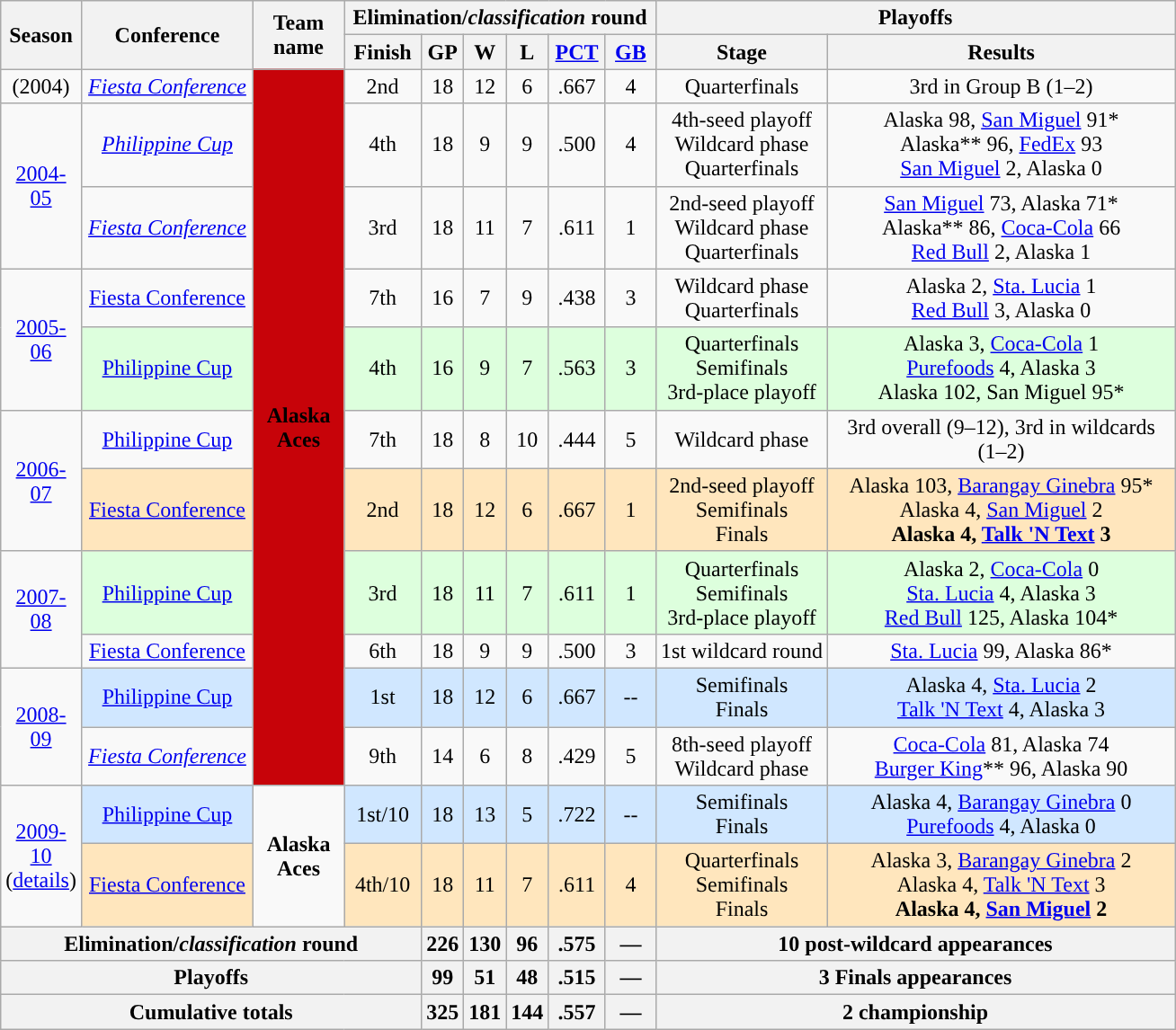<table class=wikitable style="text-align:center;">
<tr>
<th width=50px rowspan=2>Season</th>
<th width=120px rowspan=2>Conference</th>
<th width=60px rowspan=2>Team name</th>
<th colspan=6>Elimination/<em>classification</em> round</th>
<th colspan=2>Playoffs</th>
</tr>
<tr>
<th width=50px>Finish</th>
<th width=20px>GP</th>
<th width=20px>W</th>
<th width=20px>L</th>
<th width=35px><a href='#'>PCT</a></th>
<th width=30px><a href='#'>GB</a></th>
<th width=120px>Stage</th>
<th width=250px>Results</th>
</tr>
<tr>
<td>(2004)</td>
<td><em><a href='#'>Fiesta Conference</a></em></td>
<td rowspan=11 style="background:#C70309; color:#000000; "><span><strong>Alaska Aces</strong></span></td>
<td>2nd</td>
<td>18</td>
<td>12</td>
<td>6</td>
<td>.667</td>
<td>4</td>
<td>Quarterfinals</td>
<td>3rd in Group B (1–2)</td>
</tr>
<tr>
<td rowspan=2><a href='#'>2004-05</a></td>
<td><em><a href='#'>Philippine Cup</a></em></td>
<td>4th</td>
<td>18</td>
<td>9</td>
<td>9</td>
<td>.500</td>
<td>4</td>
<td>4th-seed playoff<br>Wildcard phase<br>Quarterfinals</td>
<td>Alaska 98, <a href='#'>San Miguel</a> 91*<br>Alaska** 96, <a href='#'>FedEx</a> 93<br><a href='#'>San Miguel</a> 2, Alaska 0</td>
</tr>
<tr>
<td><em><a href='#'>Fiesta Conference</a></em></td>
<td>3rd</td>
<td>18</td>
<td>11</td>
<td>7</td>
<td>.611</td>
<td>1</td>
<td>2nd-seed playoff<br>Wildcard phase<br>Quarterfinals</td>
<td><a href='#'>San Miguel</a> 73, Alaska 71*<br>Alaska** 86, <a href='#'>Coca-Cola</a> 66<br><a href='#'>Red Bull</a> 2, Alaska 1</td>
</tr>
<tr>
<td rowspan=2><a href='#'>2005-06</a></td>
<td><a href='#'>Fiesta Conference</a></td>
<td>7th</td>
<td>16</td>
<td>7</td>
<td>9</td>
<td>.438</td>
<td>3</td>
<td>Wildcard phase<br>Quarterfinals</td>
<td>Alaska 2, <a href='#'>Sta. Lucia</a> 1<br><a href='#'>Red Bull</a> 3, Alaska 0</td>
</tr>
<tr bgcolor=#DDFFDD>
<td><a href='#'>Philippine Cup</a></td>
<td>4th</td>
<td>16</td>
<td>9</td>
<td>7</td>
<td>.563</td>
<td>3</td>
<td>Quarterfinals<br>Semifinals<br>3rd-place playoff</td>
<td>Alaska 3, <a href='#'>Coca-Cola</a> 1<br><a href='#'>Purefoods</a> 4, Alaska 3<br>Alaska 102, San Miguel 95*</td>
</tr>
<tr>
<td rowspan=2><a href='#'>2006-07</a></td>
<td><a href='#'>Philippine Cup</a></td>
<td>7th</td>
<td>18</td>
<td>8</td>
<td>10</td>
<td>.444</td>
<td>5</td>
<td>Wildcard phase</td>
<td>3rd overall (9–12), 3rd in wildcards (1–2)</td>
</tr>
<tr bgcolor=#FFE6BD>
<td><a href='#'>Fiesta Conference</a></td>
<td>2nd</td>
<td>18</td>
<td>12</td>
<td>6</td>
<td>.667</td>
<td>1</td>
<td>2nd-seed playoff<br>Semifinals<br>Finals</td>
<td>Alaska 103, <a href='#'>Barangay Ginebra</a> 95*<br>Alaska 4, <a href='#'>San Miguel</a> 2<br><strong>Alaska 4, <a href='#'>Talk 'N Text</a> 3</strong></td>
</tr>
<tr>
<td rowspan=2><a href='#'>2007-08</a></td>
<td bgcolor=#DDFFDD><a href='#'>Philippine Cup</a></td>
<td bgcolor=#DDFFDD>3rd</td>
<td bgcolor=#DDFFDD>18</td>
<td bgcolor=#DDFFDD>11</td>
<td bgcolor=#DDFFDD>7</td>
<td bgcolor=#DDFFDD>.611</td>
<td bgcolor=#DDFFDD>1</td>
<td bgcolor=#DDFFDD>Quarterfinals<br>Semifinals<br>3rd-place playoff</td>
<td bgcolor=#DDFFDD>Alaska 2, <a href='#'>Coca-Cola</a> 0<br><a href='#'>Sta. Lucia</a> 4, Alaska 3<br><a href='#'>Red Bull</a> 125, Alaska 104*</td>
</tr>
<tr>
<td><a href='#'>Fiesta Conference</a></td>
<td>6th</td>
<td>18</td>
<td>9</td>
<td>9</td>
<td>.500</td>
<td>3</td>
<td>1st wildcard round</td>
<td><a href='#'>Sta. Lucia</a> 99, Alaska 86*</td>
</tr>
<tr>
<td rowspan=2><a href='#'>2008-09</a></td>
<td bgcolor=#D0E7FF><a href='#'>Philippine Cup</a></td>
<td bgcolor=#D0E7FF>1st</td>
<td bgcolor=#D0E7FF>18</td>
<td bgcolor=#D0E7FF>12</td>
<td bgcolor=#D0E7FF>6</td>
<td bgcolor=#D0E7FF>.667</td>
<td bgcolor=#D0E7FF>--</td>
<td bgcolor=#D0E7FF>Semifinals<br>Finals</td>
<td bgcolor=#D0E7FF>Alaska 4, <a href='#'>Sta. Lucia</a> 2<br><a href='#'>Talk 'N Text</a> 4, Alaska 3</td>
</tr>
<tr>
<td><em><a href='#'>Fiesta Conference</a></em></td>
<td>9th</td>
<td>14</td>
<td>6</td>
<td>8</td>
<td>.429</td>
<td>5</td>
<td>8th-seed playoff<br>Wildcard phase</td>
<td><a href='#'>Coca-Cola</a> 81, Alaska 74<br><a href='#'>Burger King</a>** 96, Alaska 90</td>
</tr>
<tr>
<td rowspan=2><a href='#'>2009-10</a><br>(<a href='#'>details</a>)</td>
<td bgcolor=#D0E7FF><a href='#'>Philippine Cup</a></td>
<td rowspan=2><strong>Alaska Aces</strong></td>
<td bgcolor=#D0E7FF>1st/10</td>
<td bgcolor=#D0E7FF>18</td>
<td bgcolor=#D0E7FF>13</td>
<td bgcolor=#D0E7FF>5</td>
<td bgcolor=#D0E7FF>.722</td>
<td bgcolor=#D0E7FF>--</td>
<td bgcolor=#D0E7FF>Semifinals<br>Finals</td>
<td bgcolor=#D0E7FF>Alaska 4, <a href='#'>Barangay Ginebra</a> 0<br><a href='#'>Purefoods</a> 4, Alaska 0</td>
</tr>
<tr bgcolor=#FFE6BD>
<td><a href='#'>Fiesta Conference</a></td>
<td>4th/10</td>
<td>18</td>
<td>11</td>
<td>7</td>
<td>.611</td>
<td>4</td>
<td>Quarterfinals<br>Semifinals<br>Finals</td>
<td>Alaska 3, <a href='#'>Barangay Ginebra</a> 2<br>Alaska 4, <a href='#'>Talk 'N Text</a> 3<br><strong>Alaska 4, <a href='#'>San Miguel</a> 2</strong></td>
</tr>
<tr>
<th colspan=4>Elimination/<em>classification</em> round</th>
<th>226</th>
<th>130</th>
<th>96</th>
<th>.575</th>
<th>—</th>
<th colspan=2>10 post-wildcard appearances</th>
</tr>
<tr>
<th colspan=4>Playoffs</th>
<th>99</th>
<th>51</th>
<th>48</th>
<th>.515</th>
<th>—</th>
<th colspan=2>3 Finals appearances</th>
</tr>
<tr>
<th colspan=4>Cumulative totals</th>
<th>325</th>
<th>181</th>
<th>144</th>
<th>.557</th>
<th>—</th>
<th colspan=2>2 championship</th>
</tr>
</table>
